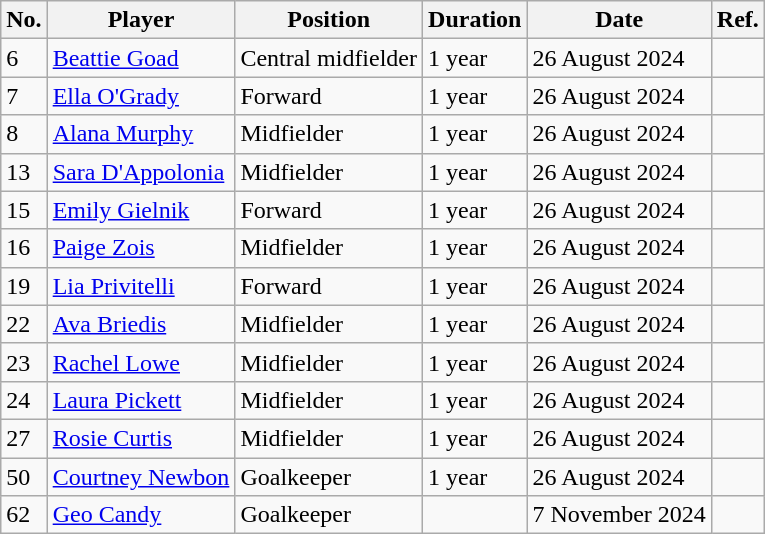<table class="wikitable">
<tr>
<th>No.</th>
<th>Player</th>
<th>Position</th>
<th>Duration</th>
<th>Date</th>
<th>Ref.</th>
</tr>
<tr>
<td>6</td>
<td><a href='#'>Beattie Goad</a></td>
<td>Central midfielder</td>
<td>1 year</td>
<td>26 August 2024</td>
<td></td>
</tr>
<tr>
<td>7</td>
<td><a href='#'>Ella O'Grady</a></td>
<td>Forward</td>
<td>1 year</td>
<td>26 August 2024</td>
<td></td>
</tr>
<tr>
<td>8</td>
<td><a href='#'>Alana Murphy</a></td>
<td>Midfielder</td>
<td>1 year</td>
<td>26 August 2024</td>
<td></td>
</tr>
<tr>
<td>13</td>
<td> <a href='#'>Sara D'Appolonia</a></td>
<td>Midfielder</td>
<td>1 year</td>
<td>26 August 2024</td>
<td></td>
</tr>
<tr>
<td>15</td>
<td><a href='#'>Emily Gielnik</a></td>
<td>Forward</td>
<td>1 year</td>
<td>26 August 2024</td>
<td></td>
</tr>
<tr>
<td>16</td>
<td><a href='#'>Paige Zois</a></td>
<td>Midfielder</td>
<td>1 year</td>
<td>26 August 2024</td>
<td></td>
</tr>
<tr>
<td>19</td>
<td><a href='#'>Lia Privitelli</a></td>
<td>Forward</td>
<td>1 year</td>
<td>26 August 2024</td>
<td></td>
</tr>
<tr>
<td>22</td>
<td><a href='#'>Ava Briedis</a></td>
<td>Midfielder</td>
<td>1 year</td>
<td>26 August 2024</td>
<td></td>
</tr>
<tr>
<td>23</td>
<td><a href='#'>Rachel Lowe</a></td>
<td>Midfielder</td>
<td>1 year</td>
<td>26 August 2024</td>
<td></td>
</tr>
<tr>
<td>24</td>
<td><a href='#'>Laura Pickett</a></td>
<td>Midfielder</td>
<td>1 year</td>
<td>26 August 2024</td>
<td></td>
</tr>
<tr>
<td>27</td>
<td><a href='#'>Rosie Curtis</a></td>
<td>Midfielder</td>
<td>1 year</td>
<td>26 August 2024</td>
<td></td>
</tr>
<tr>
<td>50</td>
<td><a href='#'>Courtney Newbon</a></td>
<td>Goalkeeper</td>
<td>1 year</td>
<td>26 August 2024</td>
<td></td>
</tr>
<tr>
<td>62</td>
<td><a href='#'>Geo Candy</a></td>
<td>Goalkeeper</td>
<td></td>
<td>7 November 2024</td>
<td></td>
</tr>
</table>
